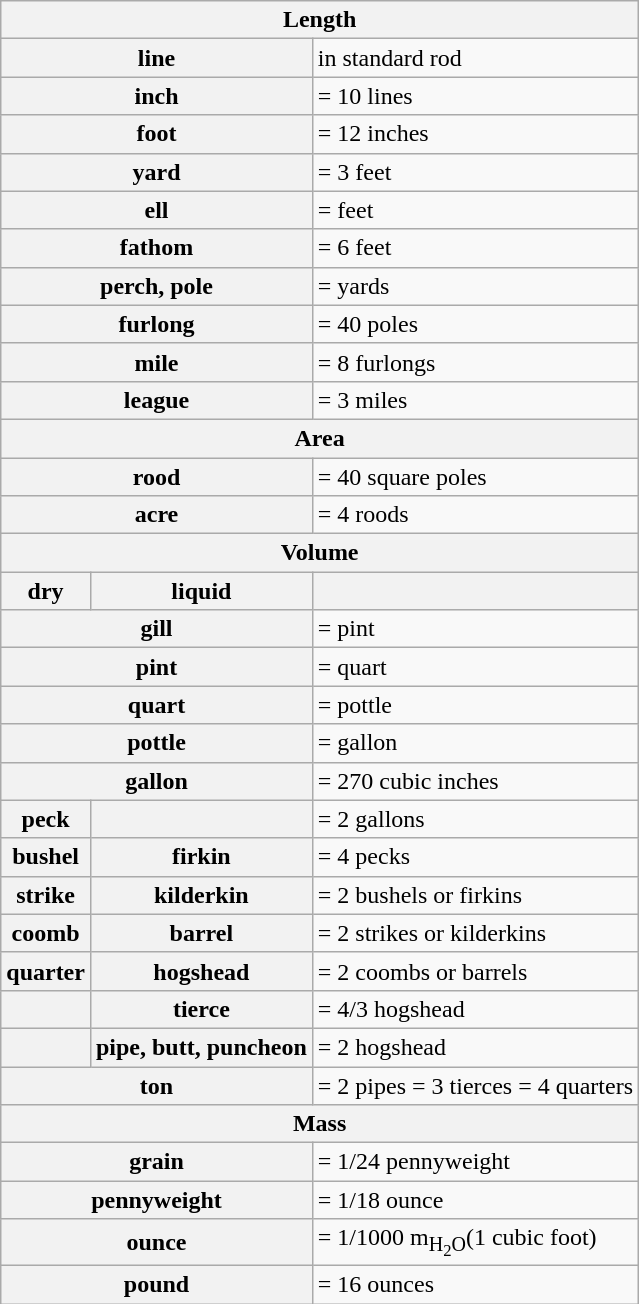<table class="wikitable">
<tr>
<th colspan=3 >Length</th>
</tr>
<tr>
<th colspan=2>line</th>
<td> in standard rod</td>
</tr>
<tr>
<th colspan=2>inch</th>
<td>= 10 lines</td>
</tr>
<tr>
<th colspan=2>foot</th>
<td>= 12 inches</td>
</tr>
<tr>
<th colspan=2>yard</th>
<td>= 3 feet</td>
</tr>
<tr>
<th colspan=2>ell</th>
<td>=  feet</td>
</tr>
<tr>
<th colspan=2>fathom</th>
<td>= 6 feet</td>
</tr>
<tr>
<th colspan=2>perch, pole</th>
<td>=  yards</td>
</tr>
<tr>
<th colspan=2>furlong</th>
<td>= 40 poles</td>
</tr>
<tr>
<th colspan=2>mile</th>
<td>= 8 furlongs</td>
</tr>
<tr>
<th colspan=2>league</th>
<td>= 3 miles</td>
</tr>
<tr>
<th colspan=3 >Area</th>
</tr>
<tr>
<th colspan=2>rood</th>
<td>= 40 square poles</td>
</tr>
<tr>
<th colspan=2>acre</th>
<td>= 4 roods</td>
</tr>
<tr>
<th colspan=3 >Volume</th>
</tr>
<tr>
<th>dry</th>
<th>liquid</th>
<th></th>
</tr>
<tr>
<th colspan=2>gill</th>
<td>=  pint</td>
</tr>
<tr>
<th colspan=2>pint</th>
<td>=  quart</td>
</tr>
<tr>
<th colspan=2>quart</th>
<td>=  pottle</td>
</tr>
<tr>
<th colspan=2>pottle</th>
<td>=  gallon</td>
</tr>
<tr>
<th colspan=2>gallon</th>
<td>= 270 cubic inches</td>
</tr>
<tr>
<th>peck</th>
<th></th>
<td>= 2 gallons</td>
</tr>
<tr>
<th>bushel</th>
<th>firkin</th>
<td>= 4 pecks</td>
</tr>
<tr>
<th>strike</th>
<th>kilderkin</th>
<td>= 2 bushels or firkins</td>
</tr>
<tr>
<th>coomb</th>
<th>barrel</th>
<td>= 2 strikes or kilderkins</td>
</tr>
<tr>
<th>quarter</th>
<th>hogshead</th>
<td>= 2 coombs or barrels</td>
</tr>
<tr>
<th></th>
<th>tierce</th>
<td>= 4/3 hogshead</td>
</tr>
<tr>
<th></th>
<th>pipe, butt, puncheon</th>
<td>= 2 hogshead</td>
</tr>
<tr>
<th colspan=2>ton</th>
<td>= 2 pipes = 3 tierces = 4 quarters</td>
</tr>
<tr>
<th colspan=3 >Mass</th>
</tr>
<tr>
<th colspan=2>grain</th>
<td>= 1/24 pennyweight</td>
</tr>
<tr>
<th colspan=2>pennyweight</th>
<td>= 1/18 ounce</td>
</tr>
<tr>
<th colspan=2>ounce</th>
<td>= 1/1000 m<sub>H<sub>2</sub>O</sub>(1 cubic foot)</td>
</tr>
<tr>
<th colspan=2>pound</th>
<td>= 16 ounces</td>
</tr>
</table>
